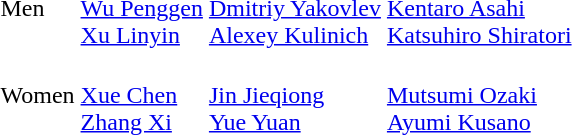<table>
<tr>
<td>Men</td>
<td><br><a href='#'>Wu Penggen</a><br><a href='#'>Xu Linyin</a></td>
<td><br><a href='#'>Dmitriy Yakovlev</a><br><a href='#'>Alexey Kulinich</a></td>
<td><br><a href='#'>Kentaro Asahi</a><br><a href='#'>Katsuhiro Shiratori</a></td>
</tr>
<tr>
<td>Women</td>
<td><br><a href='#'>Xue Chen</a><br><a href='#'>Zhang Xi</a></td>
<td><br><a href='#'>Jin Jieqiong</a><br><a href='#'>Yue Yuan</a></td>
<td><br><a href='#'>Mutsumi Ozaki</a><br><a href='#'>Ayumi Kusano</a></td>
</tr>
</table>
